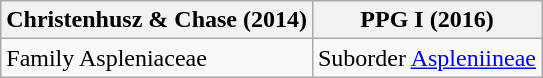<table class="wikitable">
<tr>
<th>Christenhusz & Chase (2014)</th>
<th>PPG I (2016)</th>
</tr>
<tr>
<td>Family Aspleniaceae<br></td>
<td>Suborder <a href='#'>Aspleniineae</a><br></td>
</tr>
</table>
